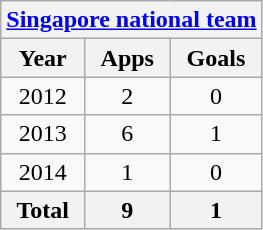<table class="wikitable" style="text-align:center">
<tr>
<th colspan=3><a href='#'>Singapore national team</a></th>
</tr>
<tr>
<th>Year</th>
<th>Apps</th>
<th>Goals</th>
</tr>
<tr>
<td>2012</td>
<td>2</td>
<td>0</td>
</tr>
<tr>
<td>2013</td>
<td>6</td>
<td>1</td>
</tr>
<tr>
<td>2014</td>
<td>1</td>
<td>0</td>
</tr>
<tr>
<th>Total</th>
<th>9</th>
<th>1</th>
</tr>
</table>
